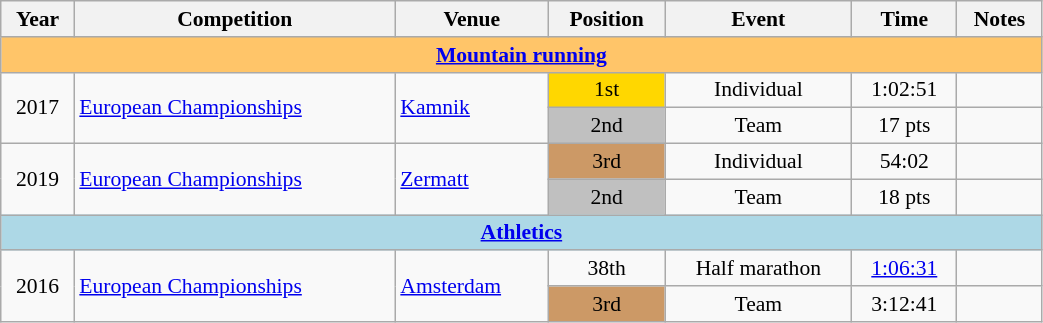<table class="wikitable sortable" width=55% style="font-size:90%; text-align:center;">
<tr>
<th>Year</th>
<th>Competition</th>
<th>Venue</th>
<th>Position</th>
<th>Event</th>
<th>Time</th>
<th>Notes</th>
</tr>
<tr>
<td colspan="7" style="background:#FFC569;"><strong><a href='#'>Mountain running</a></strong></td>
</tr>
<tr>
<td rowspan=2>2017</td>
<td align=left rowspan=2><a href='#'>European Championships</a></td>
<td align=left rowspan=2> <a href='#'>Kamnik</a></td>
<td bgcolor=gold>1st</td>
<td>Individual</td>
<td>1:02:51</td>
<td></td>
</tr>
<tr>
<td bgcolor=silver>2nd</td>
<td>Team</td>
<td>17 pts</td>
<td></td>
</tr>
<tr>
<td rowspan=2>2019</td>
<td align=left rowspan=2><a href='#'>European Championships</a></td>
<td align=left rowspan=2> <a href='#'>Zermatt</a></td>
<td bgcolor=cc9966>3rd</td>
<td>Individual</td>
<td>54:02</td>
<td></td>
</tr>
<tr>
<td bgcolor=silver>2nd</td>
<td>Team</td>
<td>18 pts</td>
<td></td>
</tr>
<tr>
<td colspan="7" style="background:Lightblue;"><strong><a href='#'>Athletics</a></strong></td>
</tr>
<tr>
<td rowspan=2>2016</td>
<td align=left rowspan=2><a href='#'>European Championships</a></td>
<td align=left rowspan=2> <a href='#'>Amsterdam</a></td>
<td>38th</td>
<td>Half marathon</td>
<td><a href='#'>1:06:31</a></td>
<td></td>
</tr>
<tr>
<td bgcolor=cc9966>3rd</td>
<td>Team</td>
<td>3:12:41</td>
<td></td>
</tr>
</table>
